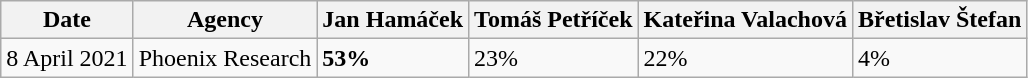<table class="wikitable">
<tr>
<th>Date</th>
<th>Agency</th>
<th>Jan Hamáček</th>
<th>Tomáš Petříček</th>
<th>Kateřina Valachová</th>
<th>Břetislav Štefan</th>
</tr>
<tr>
<td>8 April 2021</td>
<td>Phoenix Research</td>
<td><strong>53%</strong></td>
<td>23%</td>
<td>22%</td>
<td>4%</td>
</tr>
</table>
